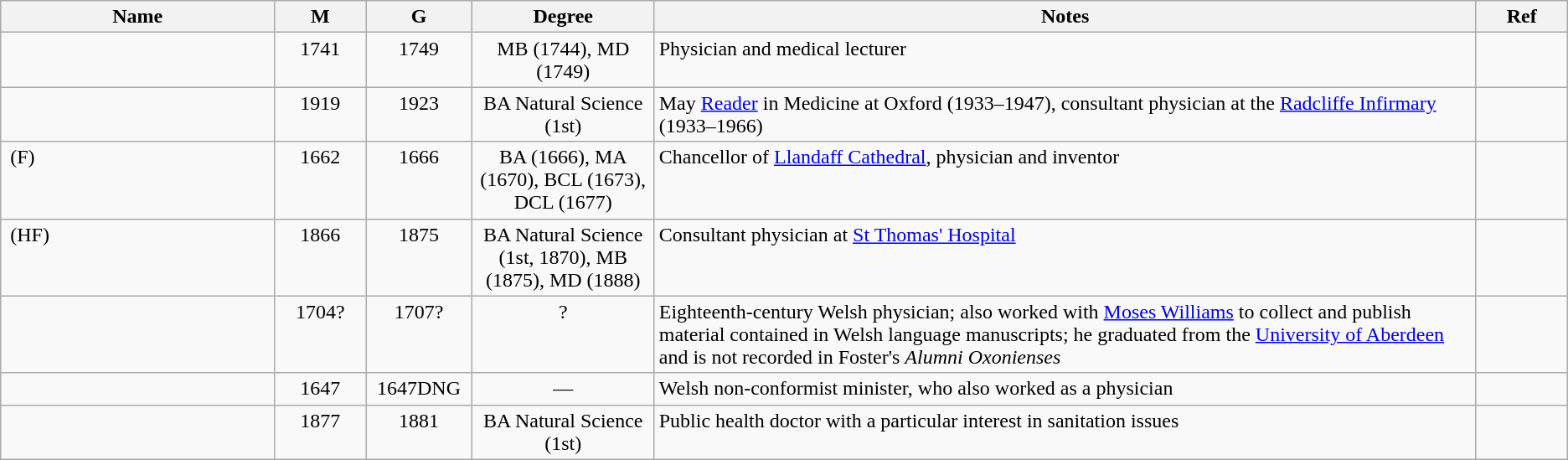<table class="wikitable sortable">
<tr>
<th width="15%">Name</th>
<th width="5%">M</th>
<th width="5%">G</th>
<th width="10%" class="unsortable">Degree</th>
<th width="45%" class="unsortable">Notes</th>
<th width="5%" class="unsortable">Ref</th>
</tr>
<tr valign="top">
<td></td>
<td align="center">1741</td>
<td align="center">1749</td>
<td align="center">MB (1744), MD (1749)</td>
<td>Physician and medical lecturer</td>
<td align="center"></td>
</tr>
<tr valign="top">
<td></td>
<td align="center">1919</td>
<td align="center">1923</td>
<td align="center">BA Natural Science (1st)</td>
<td>May <a href='#'>Reader</a> in Medicine at Oxford (1933–1947), consultant physician at the <a href='#'>Radcliffe Infirmary</a> (1933–1966)</td>
<td align="center"></td>
</tr>
<tr valign="top">
<td> (F)</td>
<td align="center">1662</td>
<td align="center">1666</td>
<td align="center">BA (1666), MA (1670), BCL (1673), DCL (1677)</td>
<td>Chancellor of <a href='#'>Llandaff Cathedral</a>, physician and inventor</td>
<td align="center"></td>
</tr>
<tr valign="top">
<td> (HF)</td>
<td align="center">1866</td>
<td align="center">1875</td>
<td align="center">BA Natural Science (1st, 1870), MB (1875), MD (1888)</td>
<td>Consultant physician at <a href='#'>St Thomas' Hospital</a></td>
<td align="center"></td>
</tr>
<tr valign="top">
<td></td>
<td align="center"><span>1704</span>?</td>
<td align="center"><span>1707</span>?</td>
<td align="center">?</td>
<td>Eighteenth-century Welsh physician; also worked with <a href='#'>Moses Williams</a> to collect and publish material contained in Welsh language manuscripts; he graduated from the <a href='#'>University of Aberdeen</a> and is not recorded in Foster's <em>Alumni Oxonienses</em></td>
<td align="center"></td>
</tr>
<tr valign="top">
<td></td>
<td align="center">1647</td>
<td align="center"><span>1647</span>DNG</td>
<td align="center">—</td>
<td>Welsh non-conformist minister, who also worked as a physician</td>
<td align="center"></td>
</tr>
<tr valign="top">
<td></td>
<td align="center">1877</td>
<td align="center">1881</td>
<td align="center">BA Natural Science (1st)</td>
<td>Public health doctor with a particular interest in sanitation issues</td>
<td align="center"></td>
</tr>
</table>
